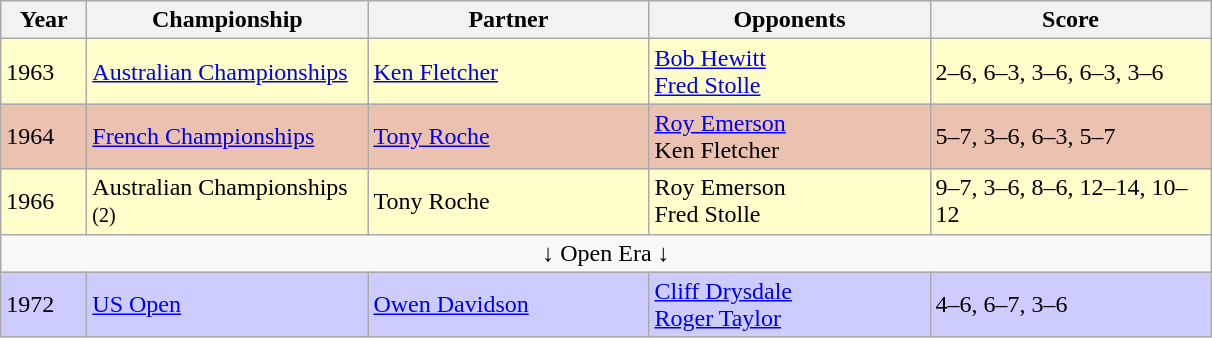<table class="sortable wikitable">
<tr>
<th style="width:50px">Year</th>
<th style="width:180px">Championship</th>
<th style="width:180px">Partner</th>
<th style="width:180px">Opponents</th>
<th style="width:180px" class="unsortable">Score</th>
</tr>
<tr bgcolor="#FFFFCC">
<td>1963</td>
<td><a href='#'>Australian Championships</a></td>
<td> <a href='#'>Ken Fletcher</a></td>
<td> <a href='#'>Bob Hewitt</a><br> <a href='#'>Fred Stolle</a></td>
<td>2–6, 6–3, 3–6, 6–3, 3–6</td>
</tr>
<tr bgcolor="#EBC2AF">
<td>1964</td>
<td><a href='#'>French Championships</a></td>
<td> <a href='#'>Tony Roche</a></td>
<td> <a href='#'>Roy Emerson</a><br> Ken Fletcher</td>
<td>5–7, 3–6, 6–3, 5–7</td>
</tr>
<tr bgcolor="#FFFFCC">
<td>1966</td>
<td>Australian Championships <small>(2)</small></td>
<td> Tony Roche</td>
<td> Roy Emerson<br> Fred Stolle</td>
<td>9–7, 3–6, 8–6, 12–14, 10–12</td>
</tr>
<tr>
<td style="text-align:center;" colspan="5">↓ Open Era ↓</td>
</tr>
<tr bgcolor="#CCCCFF">
<td>1972</td>
<td><a href='#'>US Open</a></td>
<td> <a href='#'>Owen Davidson</a></td>
<td> <a href='#'>Cliff Drysdale</a><br> <a href='#'>Roger Taylor</a></td>
<td>4–6, 6–7, 3–6</td>
</tr>
</table>
